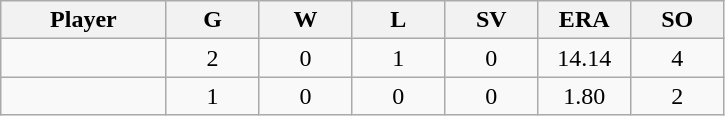<table class="wikitable sortable">
<tr>
<th bgcolor="#DDDDFF" width="16%">Player</th>
<th bgcolor="#DDDDFF" width="9%">G</th>
<th bgcolor="#DDDDFF" width="9%">W</th>
<th bgcolor="#DDDDFF" width="9%">L</th>
<th bgcolor="#DDDDFF" width="9%">SV</th>
<th bgcolor="#DDDDFF" width="9%">ERA</th>
<th bgcolor="#DDDDFF" width="9%">SO</th>
</tr>
<tr align="center">
<td></td>
<td>2</td>
<td>0</td>
<td>1</td>
<td>0</td>
<td>14.14</td>
<td>4</td>
</tr>
<tr align="center">
<td></td>
<td>1</td>
<td>0</td>
<td>0</td>
<td>0</td>
<td>1.80</td>
<td>2</td>
</tr>
</table>
